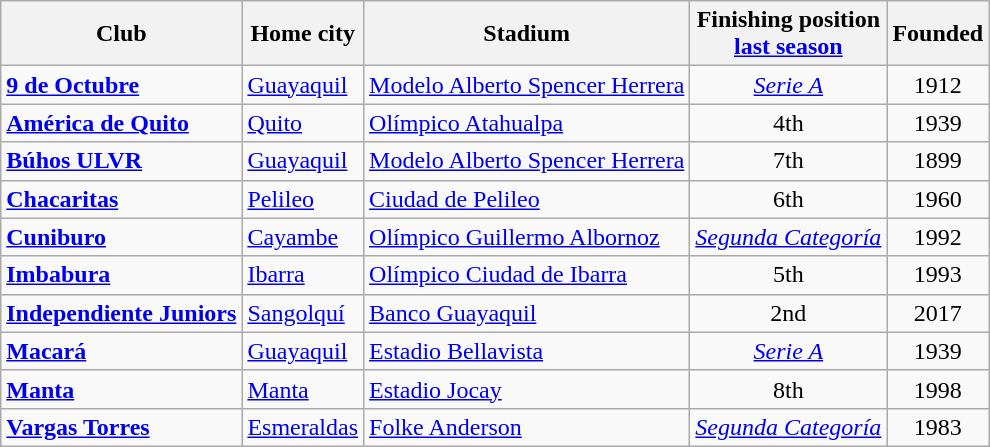<table class="wikitable sortable">
<tr>
<th>Club</th>
<th>Home city</th>
<th>Stadium</th>
<th>Finishing position<br><a href='#'>last season</a></th>
<th>Founded</th>
</tr>
<tr>
<td><strong><a href='#'>9 de Octubre</a></strong></td>
<td><a href='#'>Guayaquil</a></td>
<td><a href='#'>Modelo Alberto Spencer Herrera</a></td>
<td align=center><em><a href='#'>Serie A</a></em></td>
<td align=center>1912</td>
</tr>
<tr>
<td><strong><a href='#'>América de Quito</a></strong></td>
<td><a href='#'>Quito</a></td>
<td><a href='#'>Olímpico Atahualpa</a></td>
<td align=center>4th</td>
<td align=center>1939</td>
</tr>
<tr>
<td><strong><a href='#'>Búhos ULVR</a></strong></td>
<td><a href='#'>Guayaquil</a></td>
<td><a href='#'>Modelo Alberto Spencer Herrera</a></td>
<td align=center>7th</td>
<td align=center>1899</td>
</tr>
<tr>
<td><strong><a href='#'>Chacaritas</a></strong></td>
<td><a href='#'>Pelileo</a></td>
<td><a href='#'>Ciudad de Pelileo</a></td>
<td align=center>6th</td>
<td align=center>1960</td>
</tr>
<tr>
<td><strong><a href='#'>Cuniburo</a></strong></td>
<td><a href='#'>Cayambe</a></td>
<td><a href='#'>Olímpico Guillermo Albornoz</a></td>
<td align=center><em><a href='#'>Segunda Categoría</a></em></td>
<td align=center>1992</td>
</tr>
<tr>
<td><strong><a href='#'>Imbabura</a></strong></td>
<td><a href='#'>Ibarra</a></td>
<td><a href='#'>Olímpico Ciudad de Ibarra</a></td>
<td align=center>5th</td>
<td align=center>1993</td>
</tr>
<tr>
<td><strong><a href='#'>Independiente Juniors</a></strong></td>
<td><a href='#'>Sangolquí</a></td>
<td><a href='#'>Banco Guayaquil</a></td>
<td align=center>2nd</td>
<td align=center>2017</td>
</tr>
<tr>
<td><strong><a href='#'>Macará</a></strong></td>
<td><a href='#'>Guayaquil</a></td>
<td><a href='#'>Estadio Bellavista</a></td>
<td align=center><em><a href='#'>Serie A</a></em></td>
<td align=center>1939</td>
</tr>
<tr>
<td><strong><a href='#'>Manta</a></strong></td>
<td><a href='#'>Manta</a></td>
<td><a href='#'>Estadio Jocay</a></td>
<td align=center>8th</td>
<td align=center>1998</td>
</tr>
<tr>
<td><strong><a href='#'>Vargas Torres</a></strong></td>
<td><a href='#'>Esmeraldas</a></td>
<td><a href='#'>Folke Anderson</a></td>
<td align=center><em><a href='#'>Segunda Categoría</a></em></td>
<td align=center>1983</td>
</tr>
</table>
